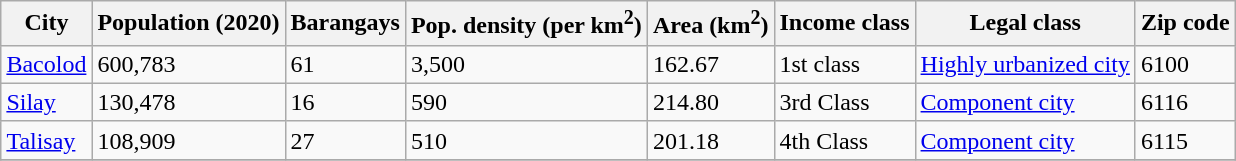<table class="wikitable sortable" style="margin: 5px auto 0 auto;">
<tr>
<th>City</th>
<th>Population (2020)</th>
<th>Barangays</th>
<th>Pop. density (per km<sup>2</sup>)</th>
<th>Area (km<sup>2</sup>)</th>
<th>Income class</th>
<th>Legal class</th>
<th>Zip code</th>
</tr>
<tr>
<td><a href='#'>Bacolod</a></td>
<td>600,783</td>
<td>61</td>
<td>3,500</td>
<td>162.67</td>
<td>1st class</td>
<td><a href='#'>Highly urbanized city</a></td>
<td>6100</td>
</tr>
<tr>
<td><a href='#'>Silay</a></td>
<td>130,478</td>
<td>16</td>
<td>590</td>
<td>214.80</td>
<td>3rd Class</td>
<td><a href='#'>Component city</a></td>
<td>6116</td>
</tr>
<tr>
<td><a href='#'>Talisay</a></td>
<td>108,909</td>
<td>27</td>
<td>510</td>
<td>201.18</td>
<td>4th Class</td>
<td><a href='#'>Component city</a></td>
<td>6115</td>
</tr>
<tr>
</tr>
</table>
